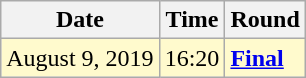<table class="wikitable">
<tr>
<th>Date</th>
<th>Time</th>
<th>Round</th>
</tr>
<tr style=background:lemonchiffon>
<td>August 9, 2019</td>
<td>16:20</td>
<td><strong><a href='#'>Final</a></strong></td>
</tr>
</table>
